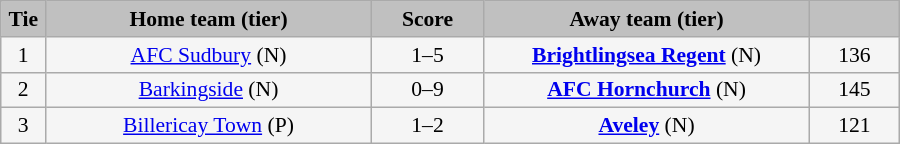<table class="wikitable" style="width: 600px; background:WhiteSmoke; text-align:center; font-size:90%">
<tr>
<td scope="col" style="width:  5.00%; background:silver;"><strong>Tie</strong></td>
<td scope="col" style="width: 36.25%; background:silver;"><strong>Home team (tier)</strong></td>
<td scope="col" style="width: 12.50%; background:silver;"><strong>Score</strong></td>
<td scope="col" style="width: 36.25%; background:silver;"><strong>Away team (tier)</strong></td>
<td scope="col" style="width: 10.00%; background:silver;"><strong></strong></td>
</tr>
<tr>
<td>1</td>
<td><a href='#'>AFC Sudbury</a> (N)</td>
<td>1–5</td>
<td><strong><a href='#'>Brightlingsea Regent</a></strong> (N)</td>
<td>136</td>
</tr>
<tr>
<td>2</td>
<td><a href='#'>Barkingside</a> (N)</td>
<td>0–9</td>
<td><strong><a href='#'>AFC Hornchurch</a></strong> (N)</td>
<td>145</td>
</tr>
<tr>
<td>3</td>
<td><a href='#'>Billericay Town</a> (P)</td>
<td>1–2</td>
<td><strong><a href='#'>Aveley</a></strong> (N)</td>
<td>121</td>
</tr>
</table>
